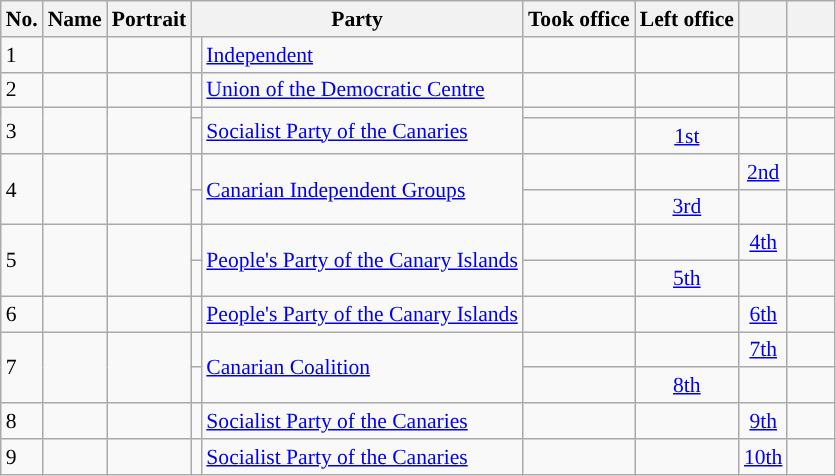<table class="wikitable plainrowheaders sortable" style="font-size:90%; text-align:left;">
<tr>
<th scope=col>No.</th>
<th scope=col>Name</th>
<th scope=col class=unsortable>Portrait</th>
<th scope=col colspan="2">Party</th>
<th scope=col>Took office</th>
<th scope=col>Left office</th>
<th scope=col></th>
<th scope=col width=25px class=unsortable></th>
</tr>
<tr>
<td>1</td>
<td style="white-space: nowrap;"></td>
<td align=center></td>
<td !align="center" style="background:"></td>
<td><a href='#'>Independent</a></td>
<td align=center></td>
<td align=center></td>
<td align=center></td>
<td align=center></td>
</tr>
<tr>
<td>2</td>
<td style="white-space: nowrap;"></td>
<td align=center></td>
<td !align="center" style="background:"></td>
<td><a href='#'>Union of the Democratic Centre</a></td>
<td align=center></td>
<td align=center></td>
<td align=center></td>
<td align=center></td>
</tr>
<tr>
<td rowspan=2>3</td>
<td style="white-space: nowrap;" rowspan=2></td>
<td align=center rowspan=2></td>
<td !align="center" style="background:"></td>
<td rowspan=2><a href='#'>Socialist Party of the Canaries</a></td>
<td align=center></td>
<td align=center></td>
<td align=center></td>
<td align=center></td>
</tr>
<tr>
<td align=center></td>
<td align=center></td>
<td align=center><a href='#'>1st</a></td>
<td align=center></td>
</tr>
<tr>
<td rowspan=2>4</td>
<td style="white-space: nowrap;" rowspan=2></td>
<td align=center rowspan=2></td>
<td !align="center" style="background:"></td>
<td rowspan=2><a href='#'>Canarian Independent Groups</a></td>
<td align=center></td>
<td align=center></td>
<td align=center><a href='#'>2nd</a></td>
<td align=center></td>
</tr>
<tr>
<td align=center></td>
<td align=center></td>
<td align=center><a href='#'>3rd</a></td>
<td align=center></td>
</tr>
<tr>
<td rowspan=2>5</td>
<td style="white-space: nowrap;" rowspan=2></td>
<td align=center rowspan=2></td>
<td !align="center" style="background:"></td>
<td rowspan=2><a href='#'>People's Party of the Canary Islands</a></td>
<td align=center></td>
<td align=center></td>
<td align=center><a href='#'>4th</a></td>
<td align=center></td>
</tr>
<tr>
<td align=center></td>
<td align=center></td>
<td align=center><a href='#'>5th</a></td>
<td align=center></td>
</tr>
<tr>
<td>6</td>
<td style="white-space: nowrap;"></td>
<td align=center></td>
<td !align="center" style="background:"></td>
<td><a href='#'>People's Party of the Canary Islands</a></td>
<td align=center></td>
<td align=center></td>
<td align=center><a href='#'>6th</a></td>
<td align=center></td>
</tr>
<tr>
<td rowspan=2>7</td>
<td style="white-space: nowrap;" rowspan=2></td>
<td align=center rowspan=2></td>
<td !align="center" style="background:"></td>
<td rowspan=2><a href='#'>Canarian Coalition</a></td>
<td align=center></td>
<td align=center></td>
<td align=center><a href='#'>7th</a></td>
<td align=center></td>
</tr>
<tr>
<td align=center></td>
<td align=center></td>
<td align=center><a href='#'>8th</a></td>
<td align=center></td>
</tr>
<tr>
<td>8</td>
<td style="white-space: nowrap;"></td>
<td align=center></td>
<td !align="center" style="background:"></td>
<td><a href='#'>Socialist Party of the Canaries</a></td>
<td align=center></td>
<td align=center></td>
<td align=center><a href='#'>9th</a></td>
<td align=center></td>
</tr>
<tr>
<td>9</td>
<td style="white-space: nowrap;"></td>
<td align=center></td>
<td !align="center" style="background:"></td>
<td><a href='#'>Socialist Party of the Canaries</a></td>
<td align=center></td>
<td></td>
<td align=center><a href='#'>10th</a></td>
<td align=center></td>
</tr>
</table>
